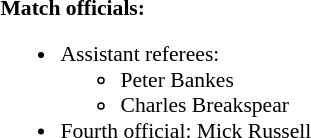<table style="width:100%; font-size:90%;">
<tr>
<td style="width:50%; vertical-align:top;"><br><strong>Match officials:</strong><ul><li>Assistant referees:<ul><li>Peter Bankes</li><li>Charles Breakspear</li></ul></li><li>Fourth official: Mick Russell</li></ul></td>
</tr>
</table>
